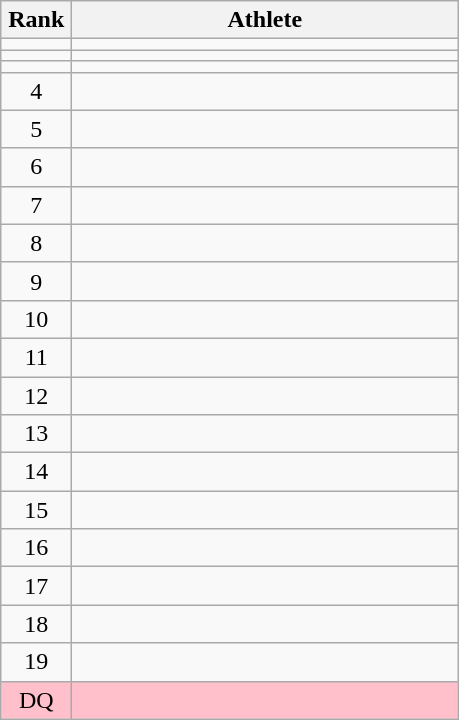<table class="wikitable" style="text-align: center;">
<tr>
<th width=40>Rank</th>
<th width=250>Athlete</th>
</tr>
<tr>
<td></td>
<td align="left"></td>
</tr>
<tr>
<td></td>
<td align="left"></td>
</tr>
<tr>
<td></td>
<td align="left"></td>
</tr>
<tr>
<td>4</td>
<td align="left"></td>
</tr>
<tr>
<td>5</td>
<td align="left"></td>
</tr>
<tr>
<td>6</td>
<td align="left"></td>
</tr>
<tr>
<td>7</td>
<td align="left"></td>
</tr>
<tr>
<td>8</td>
<td align="left"></td>
</tr>
<tr>
<td>9</td>
<td align="left"></td>
</tr>
<tr>
<td>10</td>
<td align="left"></td>
</tr>
<tr>
<td>11</td>
<td align="left"></td>
</tr>
<tr>
<td>12</td>
<td align="left"></td>
</tr>
<tr>
<td>13</td>
<td align="left"></td>
</tr>
<tr>
<td>14</td>
<td align="left"></td>
</tr>
<tr>
<td>15</td>
<td align="left"></td>
</tr>
<tr>
<td>16</td>
<td align="left"></td>
</tr>
<tr>
<td>17</td>
<td align="left"></td>
</tr>
<tr>
<td>18</td>
<td align="left"></td>
</tr>
<tr>
<td>19</td>
<td align="left"></td>
</tr>
<tr bgcolor=pink>
<td>DQ</td>
<td align="left"></td>
</tr>
</table>
